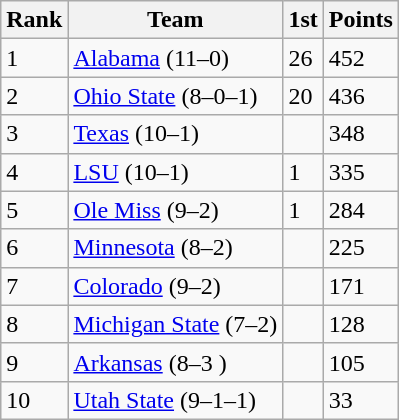<table class="wikitable">
<tr>
<th>Rank</th>
<th>Team</th>
<th>1st</th>
<th>Points</th>
</tr>
<tr>
<td>1</td>
<td><a href='#'>Alabama</a> (11–0)</td>
<td>26</td>
<td>452</td>
</tr>
<tr>
<td>2</td>
<td><a href='#'>Ohio State</a> (8–0–1)</td>
<td>20</td>
<td>436</td>
</tr>
<tr>
<td>3</td>
<td><a href='#'>Texas</a> (10–1)</td>
<td></td>
<td>348</td>
</tr>
<tr>
<td>4</td>
<td><a href='#'>LSU</a> (10–1)</td>
<td>1</td>
<td>335</td>
</tr>
<tr>
<td>5</td>
<td><a href='#'>Ole Miss</a> (9–2)</td>
<td>1</td>
<td>284</td>
</tr>
<tr>
<td>6</td>
<td><a href='#'>Minnesota</a> (8–2)</td>
<td></td>
<td>225</td>
</tr>
<tr>
<td>7</td>
<td><a href='#'>Colorado</a> (9–2)</td>
<td></td>
<td>171</td>
</tr>
<tr>
<td>8</td>
<td><a href='#'>Michigan State</a> (7–2)</td>
<td></td>
<td>128</td>
</tr>
<tr>
<td>9</td>
<td><a href='#'>Arkansas</a> (8–3 )</td>
<td></td>
<td>105</td>
</tr>
<tr>
<td>10</td>
<td><a href='#'>Utah State</a> (9–1–1)</td>
<td></td>
<td>33</td>
</tr>
</table>
